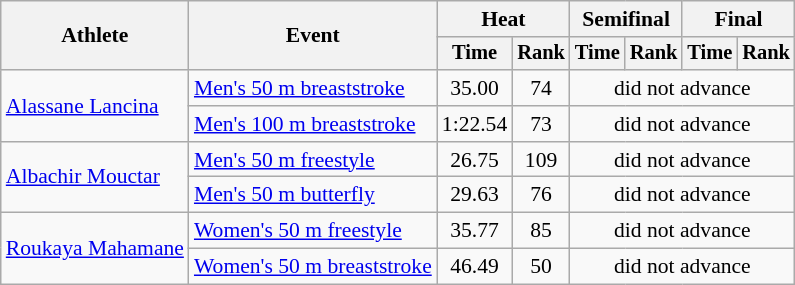<table class=wikitable style="font-size:90%">
<tr>
<th rowspan="2">Athlete</th>
<th rowspan="2">Event</th>
<th colspan="2">Heat</th>
<th colspan="2">Semifinal</th>
<th colspan="2">Final</th>
</tr>
<tr style="font-size:95%">
<th>Time</th>
<th>Rank</th>
<th>Time</th>
<th>Rank</th>
<th>Time</th>
<th>Rank</th>
</tr>
<tr align=center>
<td align=left rowspan=2><a href='#'>Alassane Lancina</a></td>
<td align=left><a href='#'>Men's 50 m breaststroke</a></td>
<td>35.00</td>
<td>74</td>
<td colspan=4>did not advance</td>
</tr>
<tr align=center>
<td align=left><a href='#'>Men's 100 m breaststroke</a></td>
<td>1:22.54</td>
<td>73</td>
<td colspan=4>did not advance</td>
</tr>
<tr align=center>
<td align=left rowspan=2><a href='#'>Albachir Mouctar</a></td>
<td align=left><a href='#'>Men's 50 m freestyle</a></td>
<td>26.75</td>
<td>109</td>
<td colspan=4>did not advance</td>
</tr>
<tr align=center>
<td align=left><a href='#'>Men's 50 m butterfly</a></td>
<td>29.63</td>
<td>76</td>
<td colspan=4>did not advance</td>
</tr>
<tr align=center>
<td align=left rowspan=2><a href='#'>Roukaya Mahamane</a></td>
<td align=left><a href='#'>Women's 50 m freestyle</a></td>
<td>35.77</td>
<td>85</td>
<td colspan=4>did not advance</td>
</tr>
<tr align=center>
<td align=left><a href='#'>Women's 50 m breaststroke</a></td>
<td>46.49</td>
<td>50</td>
<td colspan=4>did not advance</td>
</tr>
</table>
